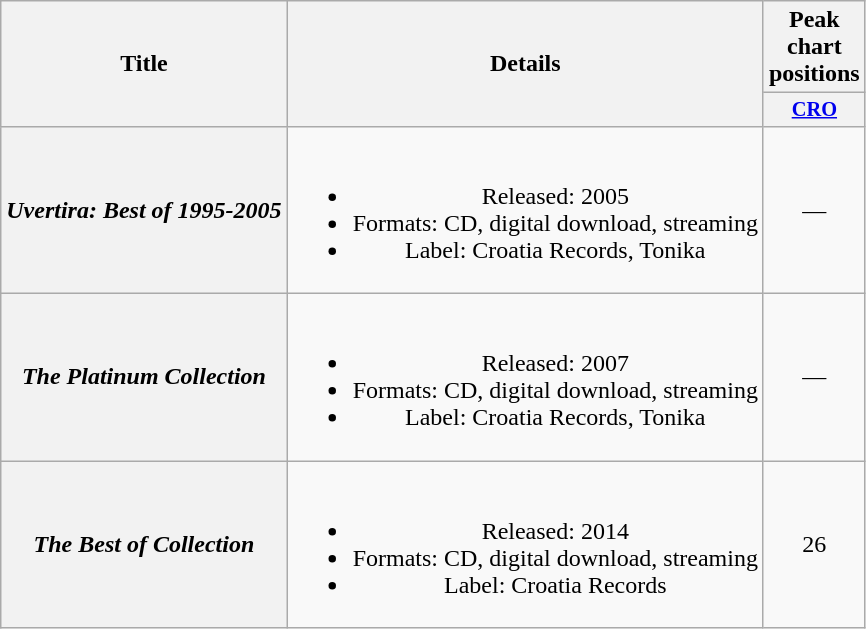<table class="wikitable plainrowheaders" style="text-align:center;">
<tr>
<th scope="col" rowspan="2">Title</th>
<th scope="col" rowspan="2">Details</th>
<th scope="col" colspan="1">Peak chart positions</th>
</tr>
<tr>
<th scope="col" style="width:3em;font-size:85%;"><a href='#'>CRO</a><br></th>
</tr>
<tr>
<th scope="row"><em>Uvertira: Best of 1995-2005</em></th>
<td><br><ul><li>Released: 2005</li><li>Formats: CD, digital download, streaming</li><li>Label: Croatia Records, Tonika</li></ul></td>
<td>—</td>
</tr>
<tr>
<th scope="row"><em>The Platinum Collection</em></th>
<td><br><ul><li>Released: 2007</li><li>Formats: CD, digital download, streaming</li><li>Label: Croatia Records, Tonika</li></ul></td>
<td>—</td>
</tr>
<tr>
<th scope="row"><em>The Best of Collection</em></th>
<td><br><ul><li>Released: 2014</li><li>Formats: CD, digital download, streaming</li><li>Label: Croatia Records</li></ul></td>
<td>26</td>
</tr>
</table>
